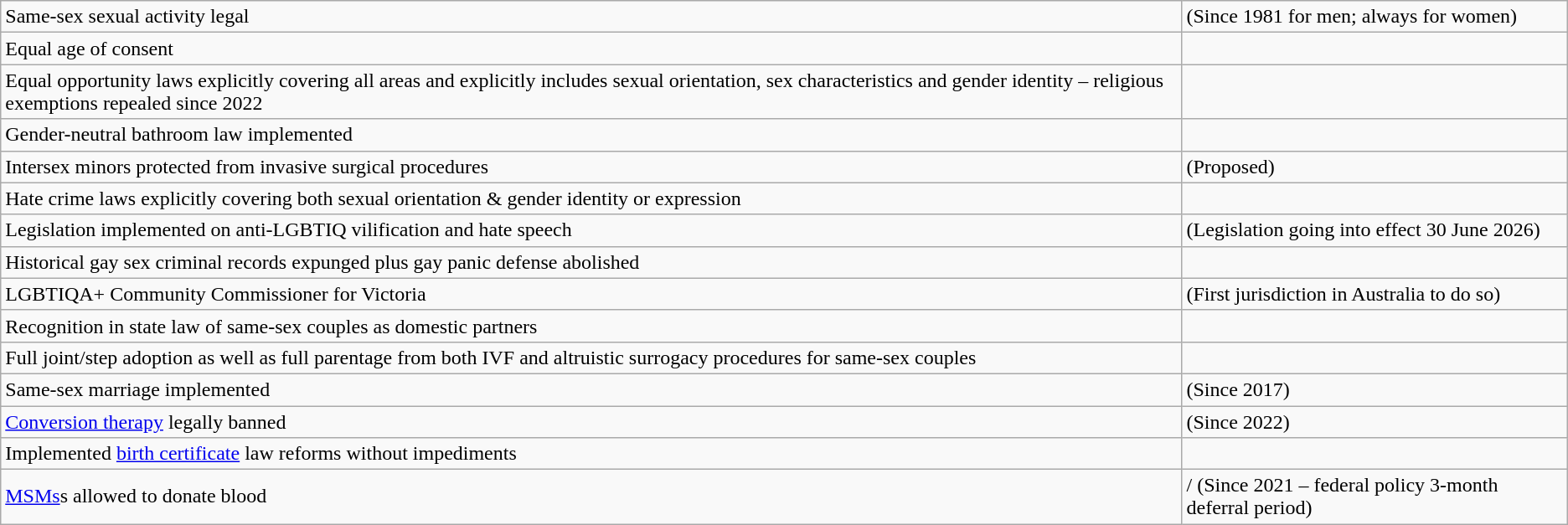<table class="wikitable">
<tr>
<td>Same-sex sexual activity legal</td>
<td> (Since 1981 for men; always for women)</td>
</tr>
<tr>
<td>Equal age of consent</td>
<td></td>
</tr>
<tr>
<td>Equal opportunity laws explicitly covering all areas and explicitly includes sexual orientation, sex characteristics and gender identity – religious exemptions repealed since 2022</td>
<td></td>
</tr>
<tr>
<td>Gender-neutral bathroom law implemented</td>
<td></td>
</tr>
<tr>
<td>Intersex minors protected from invasive surgical procedures</td>
<td> (Proposed)</td>
</tr>
<tr>
<td>Hate crime laws explicitly covering both sexual orientation & gender identity or expression</td>
<td></td>
</tr>
<tr>
<td>Legislation implemented on anti-LGBTIQ vilification and hate speech</td>
<td> (Legislation going into effect 30 June 2026)</td>
</tr>
<tr>
<td>Historical gay sex criminal records expunged plus gay panic defense abolished</td>
<td></td>
</tr>
<tr>
<td>LGBTIQA+ Community Commissioner for Victoria</td>
<td> (First jurisdiction in Australia to do so)</td>
</tr>
<tr>
<td>Recognition in state law of same-sex couples as domestic partners</td>
<td></td>
</tr>
<tr>
<td>Full joint/step adoption as well as full parentage from both IVF and altruistic surrogacy procedures for same-sex couples</td>
<td></td>
</tr>
<tr>
<td>Same-sex marriage implemented</td>
<td> (Since 2017)</td>
</tr>
<tr>
<td><a href='#'>Conversion therapy</a> legally banned</td>
<td> (Since 2022)</td>
</tr>
<tr>
<td>Implemented <a href='#'>birth certificate</a> law reforms without impediments</td>
<td></td>
</tr>
<tr>
<td><a href='#'>MSMs</a>s allowed to donate blood</td>
<td>/ (Since 2021 – federal policy 3-month deferral period)</td>
</tr>
</table>
